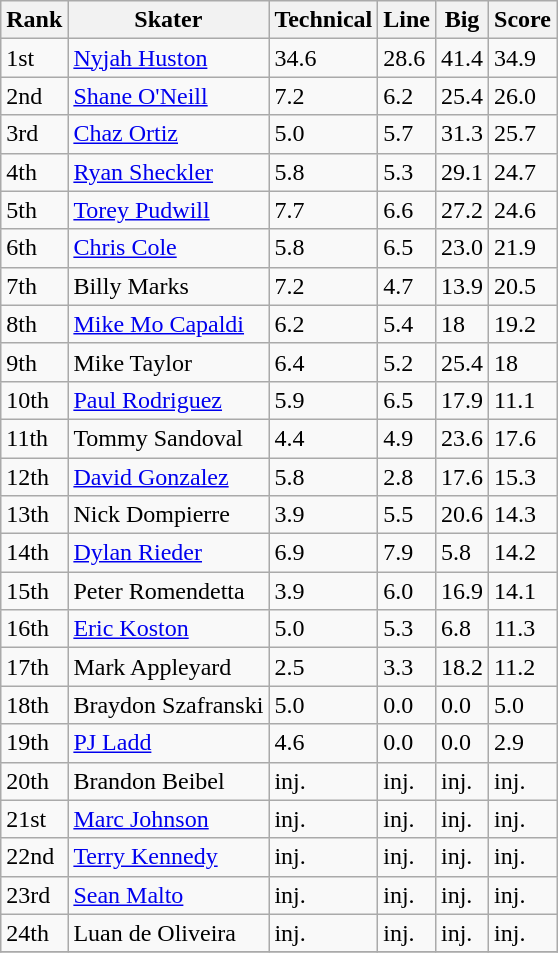<table class="wikitable">
<tr>
<th>Rank</th>
<th>Skater</th>
<th>Technical</th>
<th>Line</th>
<th>Big</th>
<th>Score</th>
</tr>
<tr>
<td>1st</td>
<td><a href='#'>Nyjah Huston</a></td>
<td>34.6</td>
<td>28.6</td>
<td>41.4</td>
<td>34.9</td>
</tr>
<tr>
<td>2nd</td>
<td><a href='#'>Shane O'Neill</a></td>
<td>7.2</td>
<td>6.2</td>
<td>25.4</td>
<td>26.0</td>
</tr>
<tr>
<td>3rd</td>
<td><a href='#'>Chaz Ortiz</a></td>
<td>5.0</td>
<td>5.7</td>
<td>31.3</td>
<td>25.7</td>
</tr>
<tr>
<td>4th</td>
<td><a href='#'>Ryan Sheckler</a></td>
<td>5.8</td>
<td>5.3</td>
<td>29.1</td>
<td>24.7</td>
</tr>
<tr>
<td>5th</td>
<td><a href='#'>Torey Pudwill</a></td>
<td>7.7</td>
<td>6.6</td>
<td>27.2</td>
<td>24.6</td>
</tr>
<tr>
<td>6th</td>
<td><a href='#'>Chris Cole</a></td>
<td>5.8</td>
<td>6.5</td>
<td>23.0</td>
<td>21.9</td>
</tr>
<tr>
<td>7th</td>
<td>Billy Marks</td>
<td>7.2</td>
<td>4.7</td>
<td>13.9</td>
<td>20.5</td>
</tr>
<tr>
<td>8th</td>
<td><a href='#'>Mike Mo Capaldi</a></td>
<td>6.2</td>
<td>5.4</td>
<td>18</td>
<td>19.2</td>
</tr>
<tr>
<td>9th</td>
<td>Mike Taylor</td>
<td>6.4</td>
<td>5.2</td>
<td>25.4</td>
<td>18</td>
</tr>
<tr>
<td>10th</td>
<td><a href='#'>Paul Rodriguez</a></td>
<td>5.9</td>
<td>6.5</td>
<td>17.9</td>
<td>11.1</td>
</tr>
<tr>
<td>11th</td>
<td>Tommy Sandoval</td>
<td>4.4</td>
<td>4.9</td>
<td>23.6</td>
<td>17.6</td>
</tr>
<tr>
<td>12th</td>
<td><a href='#'>David Gonzalez</a></td>
<td>5.8</td>
<td>2.8</td>
<td>17.6</td>
<td>15.3</td>
</tr>
<tr>
<td>13th</td>
<td>Nick Dompierre</td>
<td>3.9</td>
<td>5.5</td>
<td>20.6</td>
<td>14.3</td>
</tr>
<tr>
<td>14th</td>
<td><a href='#'>Dylan Rieder</a></td>
<td>6.9</td>
<td>7.9</td>
<td>5.8</td>
<td>14.2</td>
</tr>
<tr>
<td>15th</td>
<td>Peter Romendetta</td>
<td>3.9</td>
<td>6.0</td>
<td>16.9</td>
<td>14.1</td>
</tr>
<tr>
<td>16th</td>
<td><a href='#'>Eric Koston</a></td>
<td>5.0</td>
<td>5.3</td>
<td>6.8</td>
<td>11.3</td>
</tr>
<tr>
<td>17th</td>
<td>Mark Appleyard</td>
<td>2.5</td>
<td>3.3</td>
<td>18.2</td>
<td>11.2</td>
</tr>
<tr>
<td>18th</td>
<td>Braydon Szafranski</td>
<td>5.0</td>
<td>0.0</td>
<td>0.0</td>
<td>5.0</td>
</tr>
<tr>
<td>19th</td>
<td><a href='#'>PJ Ladd</a></td>
<td>4.6</td>
<td>0.0</td>
<td>0.0</td>
<td>2.9</td>
</tr>
<tr>
<td>20th</td>
<td>Brandon Beibel</td>
<td>inj.</td>
<td>inj.</td>
<td>inj.</td>
<td>inj.</td>
</tr>
<tr>
<td>21st</td>
<td><a href='#'>Marc Johnson</a></td>
<td>inj.</td>
<td>inj.</td>
<td>inj.</td>
<td>inj.</td>
</tr>
<tr>
<td>22nd</td>
<td><a href='#'>Terry Kennedy</a></td>
<td>inj.</td>
<td>inj.</td>
<td>inj.</td>
<td>inj.</td>
</tr>
<tr>
<td>23rd</td>
<td><a href='#'>Sean Malto</a></td>
<td>inj.</td>
<td>inj.</td>
<td>inj.</td>
<td>inj.</td>
</tr>
<tr>
<td>24th</td>
<td>Luan de Oliveira</td>
<td>inj.</td>
<td>inj.</td>
<td>inj.</td>
<td>inj.</td>
</tr>
<tr>
</tr>
</table>
